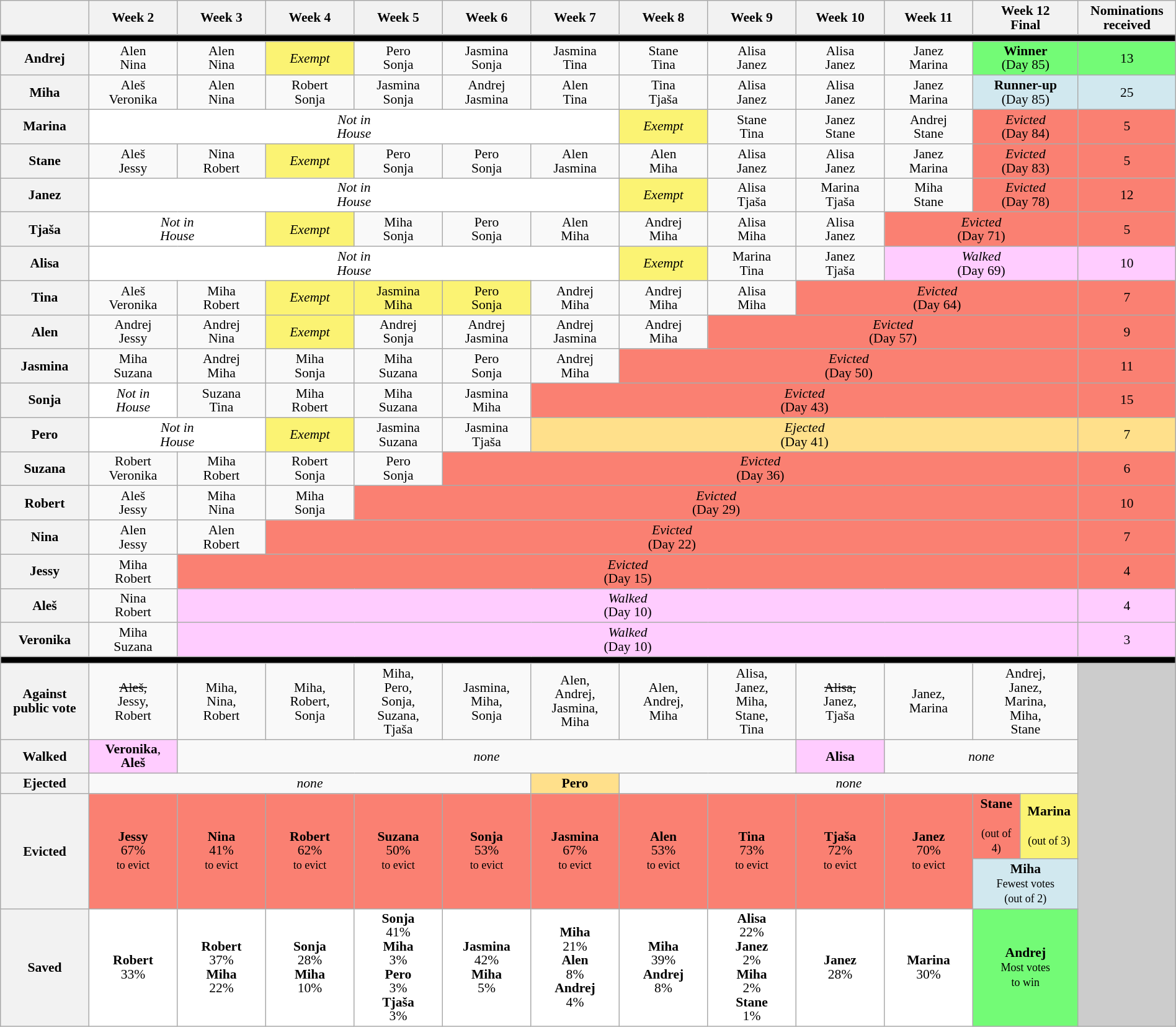<table class="wikitable" style="text-align:center; width:100%; font-size:90%; line-height:15px;">
<tr>
<th style="width:6%"></th>
<th style="width:6%">Week 2</th>
<th style="width:6%">Week 3</th>
<th style="width:6%">Week 4</th>
<th style="width:6%">Week 5</th>
<th style="width:6%">Week 6</th>
<th style="width:6%">Week 7</th>
<th style="width:6%">Week 8</th>
<th style="width:6%">Week 9</th>
<th style="width:6%">Week 10</th>
<th style="width:6%">Week 11</th>
<th style="width:6%" colspan="2">Week 12<br>Final</th>
<th style="width:6%">Nominations received</th>
</tr>
<tr>
<th style="background:#000" colspan="14"></th>
</tr>
<tr>
<th>Andrej</th>
<td>Alen<br>Nina</td>
<td>Alen<br>Nina</td>
<td style="background:#FBF373"><em>Exempt</em></td>
<td>Pero<br>Sonja</td>
<td>Jasmina<br>Sonja</td>
<td>Jasmina<br>Tina</td>
<td>Stane<br>Tina</td>
<td>Alisa<br>Janez</td>
<td>Alisa<br>Janez</td>
<td>Janez<br>Marina</td>
<td style="background:#73FB76" colspan="2"><strong>Winner</strong><br>(Day 85)</td>
<td style="background:#73FB76">13</td>
</tr>
<tr>
<th>Miha</th>
<td>Aleš<br>Veronika</td>
<td>Alen<br>Nina</td>
<td>Robert<br>Sonja</td>
<td>Jasmina<br>Sonja</td>
<td>Andrej<br>Jasmina</td>
<td>Alen<br>Tina</td>
<td>Tina<br>Tjaša</td>
<td>Alisa<br>Janez</td>
<td>Alisa<br>Janez</td>
<td>Janez<br>Marina</td>
<td style="background:#D1E8EF" colspan="2"><strong>Runner-up</strong><br>(Day 85)</td>
<td style="background:#D1E8EF">25</td>
</tr>
<tr>
<th>Marina</th>
<td style=background:white colspan="6"><em>Not in<br>House</em></td>
<td style="background:#FBF373"><em>Exempt</em></td>
<td>Stane<br>Tina</td>
<td>Janez<br>Stane</td>
<td>Andrej<br>Stane</td>
<td style="background:#fa8072" colspan="2"><em>Evicted</em><br>(Day 84)</td>
<td style="background:#fa8072">5</td>
</tr>
<tr>
<th>Stane</th>
<td>Aleš<br>Jessy</td>
<td>Nina<br>Robert</td>
<td style="background:#FBF373"><em>Exempt</em></td>
<td>Pero<br>Sonja</td>
<td>Pero<br>Sonja</td>
<td>Alen<br>Jasmina</td>
<td>Alen<br>Miha</td>
<td>Alisa<br>Janez</td>
<td>Alisa<br>Janez</td>
<td>Janez<br>Marina</td>
<td style="background:#fa8072" colspan="2"><em>Evicted</em><br>(Day 83)</td>
<td style="background:#fa8072">5</td>
</tr>
<tr>
<th>Janez</th>
<td style=background:white colspan="6"><em>Not in<br>House</em></td>
<td style="background:#FBF373"><em>Exempt</em></td>
<td>Alisa<br>Tjaša</td>
<td>Marina<br>Tjaša</td>
<td>Miha<br>Stane</td>
<td style="background:#fa8072" colspan="2"><em>Evicted</em><br>(Day 78)</td>
<td style="background:#fa8072">12</td>
</tr>
<tr>
<th>Tjaša</th>
<td style=background:white colspan="2"><em>Not in<br>House</em></td>
<td style="background:#FBF373"><em>Exempt</em></td>
<td>Miha<br>Sonja</td>
<td>Pero<br>Sonja</td>
<td>Alen<br>Miha</td>
<td>Andrej<br>Miha</td>
<td>Alisa<br>Miha</td>
<td>Alisa<br>Janez</td>
<td style="background:#fa8072" colspan="3"><em>Evicted</em><br>(Day 71)</td>
<td style="background:#fa8072">5</td>
</tr>
<tr>
<th>Alisa</th>
<td style=background:white colspan="6"><em>Not in<br>House</em></td>
<td style="background:#FBF373"><em>Exempt</em></td>
<td>Marina<br>Tina</td>
<td>Janez<br>Tjaša</td>
<td style="background:#FFCCFF" colspan="3"><em>Walked</em><br>(Day 69)</td>
<td style="background:#FFCCFF">10</td>
</tr>
<tr>
<th>Tina</th>
<td>Aleš<br>Veronika</td>
<td>Miha<br>Robert</td>
<td style="background:#FBF373"><em>Exempt</em></td>
<td style="background:#FBF373">Jasmina<br>Miha</td>
<td style="background:#FBF373">Pero<br>Sonja</td>
<td>Andrej<br>Miha</td>
<td>Andrej<br>Miha</td>
<td>Alisa<br>Miha</td>
<td style="background:#fa8072" colspan="4"><em>Evicted</em><br>(Day 64)</td>
<td style="background:#fa8072">7</td>
</tr>
<tr>
<th>Alen</th>
<td>Andrej<br>Jessy</td>
<td>Andrej<br>Nina</td>
<td style="background:#FBF373"><em>Exempt</em></td>
<td>Andrej<br>Sonja</td>
<td>Andrej<br>Jasmina</td>
<td>Andrej<br>Jasmina</td>
<td>Andrej<br>Miha</td>
<td style="background:#fa8072" colspan="5"><em>Evicted</em><br>(Day 57)</td>
<td style="background:#fa8072">9</td>
</tr>
<tr>
<th>Jasmina</th>
<td>Miha<br>Suzana</td>
<td>Andrej<br>Miha</td>
<td>Miha<br>Sonja</td>
<td>Miha<br>Suzana</td>
<td>Pero<br>Sonja</td>
<td>Andrej<br>Miha</td>
<td style="background:#fa8072" colspan="6"><em>Evicted</em><br>(Day 50)</td>
<td style="background:#fa8072">11</td>
</tr>
<tr>
<th>Sonja</th>
<td style=background:white><em>Not in<br>House</em></td>
<td>Suzana<br>Tina</td>
<td>Miha<br>Robert</td>
<td>Miha<br>Suzana</td>
<td>Jasmina<br>Miha</td>
<td style="background:#fa8072" colspan="7"><em>Evicted</em><br>(Day 43)</td>
<td style="background:#fa8072">15</td>
</tr>
<tr>
<th>Pero</th>
<td style=background:white colspan="2"><em>Not in<br>House</em></td>
<td style="background:#FBF373"><em>Exempt</em></td>
<td>Jasmina<br>Suzana</td>
<td>Jasmina<br>Tjaša</td>
<td style="background:#ffe08b" colspan="7"><em>Ejected</em><br>(Day 41)</td>
<td style="background:#ffe08b">7</td>
</tr>
<tr>
<th>Suzana</th>
<td>Robert<br>Veronika</td>
<td>Miha<br>Robert</td>
<td>Robert<br>Sonja</td>
<td>Pero<br>Sonja</td>
<td style="background:#fa8072" colspan="8"><em>Evicted</em><br>(Day 36)</td>
<td style="background:#fa8072">6</td>
</tr>
<tr>
<th>Robert</th>
<td>Aleš<br>Jessy</td>
<td>Miha<br>Nina</td>
<td>Miha<br>Sonja</td>
<td style="background:#fa8072" colspan="9"><em>Evicted</em><br>(Day 29)</td>
<td style="background:#fa8072">10</td>
</tr>
<tr>
<th>Nina</th>
<td>Alen<br>Jessy</td>
<td>Alen<br>Robert</td>
<td style="background:#fa8072" colspan="10"><em>Evicted</em><br>(Day 22)</td>
<td style="background:#fa8072">7</td>
</tr>
<tr>
<th>Jessy</th>
<td>Miha<br>Robert</td>
<td style="background:#fa8072" colspan="11"><em>Evicted</em><br>(Day 15)</td>
<td style="background:#fa8072">4</td>
</tr>
<tr>
<th>Aleš</th>
<td>Nina<br>Robert</td>
<td style="background:#FFCCFF" colspan="11"><em>Walked</em><br>(Day 10)</td>
<td style="background:#FFCCFF">4</td>
</tr>
<tr>
<th>Veronika</th>
<td>Miha<br>Suzana</td>
<td style="background:#FFCCFF" colspan="11"><em>Walked</em><br>(Day 10)</td>
<td style="background:#FFCCFF">3</td>
</tr>
<tr>
<th style="background:#000" colspan="14"></th>
</tr>
<tr>
<th>Against public vote</th>
<td><s>Aleš,</s><br>Jessy,<br>Robert</td>
<td>Miha,<br>Nina,<br>Robert</td>
<td>Miha,<br>Robert,<br>Sonja</td>
<td>Miha,<br>Pero,<br>Sonja,<br>Suzana,<br>Tjaša</td>
<td>Jasmina,<br>Miha,<br>Sonja</td>
<td>Alen,<br>Andrej,<br>Jasmina,<br>Miha</td>
<td>Alen,<br>Andrej,<br>Miha</td>
<td>Alisa,<br>Janez,<br>Miha,<br>Stane,<br>Tina</td>
<td><s>Alisa,</s><br>Janez,<br>Tjaša</td>
<td>Janez,<br>Marina</td>
<td colspan="2">Andrej,<br>Janez,<br>Marina,<br>Miha,<br>Stane</td>
<td style="background:#ccc" rowspan="6"></td>
</tr>
<tr>
<th>Walked</th>
<td style="background:#fcf"><strong>Veronika</strong>,<br><strong>Aleš</strong></td>
<td colspan="7"><em>none</em></td>
<td style="background:#fcf"><strong>Alisa</strong></td>
<td colspan="3"><em>none</em></td>
</tr>
<tr>
<th>Ejected</th>
<td colspan="5"><em>none</em></td>
<td style="background:#ffe08b"><strong>Pero</strong></td>
<td colspan="6"><em>none</em></td>
</tr>
<tr>
<th rowspan="2">Evicted</th>
<td style="background:#fa8072" rowspan="2"><strong>Jessy</strong><br>67%<br><small>to evict</small></td>
<td style="background:#fa8072" rowspan="2"><strong>Nina</strong><br>41%<br><small>to evict</small></td>
<td style="background:#fa8072" rowspan="2"><strong>Robert</strong><br>62%<br><small>to evict</small></td>
<td style="background:#fa8072" rowspan="2"><strong>Suzana</strong><br>50%<br><small>to evict</small></td>
<td style="background:#fa8072" rowspan="2"><strong>Sonja</strong><br>53%<br><small>to evict</small></td>
<td style="background:#fa8072" rowspan="2"><strong>Jasmina</strong><br>67%<br><small>to evict</small></td>
<td style="background:#fa8072" rowspan="2"><strong>Alen</strong><br>53%<br><small>to evict</small></td>
<td style="background:#fa8072" rowspan="2"><strong>Tina</strong><br>73%<br><small>to evict</small></td>
<td style="background:#fa8072" rowspan="2"><strong>Tjaša</strong><br>72%<br><small>to evict</small></td>
<td style="background:#fa8072" rowspan="2"><strong>Janez</strong><br>70%<br><small>to evict</small></td>
<td style="background:#FA8072"><strong>Stane</strong><br><small><br>(out of 4)</small></td>
<td style="background:#FBF373"><strong>Marina</strong><br><small><br>(out of 3)</small></td>
</tr>
<tr>
<td style="background:#D1E8EF" colspan="2"><strong>Miha</strong><br><small>Fewest votes<br>(out of 2)</small></td>
</tr>
<tr>
<th>Saved</th>
<td style="background:white"><strong>Robert</strong><br>33%</td>
<td style="background:white"><strong>Robert</strong><br>37%<br><strong>Miha</strong><br>22%</td>
<td style="background:white"><strong>Sonja</strong><br>28%<br><strong>Miha</strong><br>10%</td>
<td style="background:white"><strong>Sonja</strong><br>41%<br><strong>Miha</strong><br>3%<br><strong>Pero</strong><br>3%<br><strong>Tjaša</strong><br>3%</td>
<td style="background:white"><strong>Jasmina</strong><br>42%<br><strong>Miha</strong><br>5%</td>
<td style="background:white"><strong>Miha</strong><br>21%<br><strong>Alen</strong><br>8%<br><strong>Andrej</strong><br>4%</td>
<td style="background:white"><strong>Miha</strong><br>39%<br><strong>Andrej</strong><br>8%</td>
<td style="background:white"><strong>Alisa</strong><br>22%<br><strong>Janez</strong><br>2%<br><strong>Miha</strong><br>2%<br><strong>Stane</strong><br>1%</td>
<td style="background:white"><strong>Janez</strong><br>28%</td>
<td style="background:white"><strong>Marina</strong><br>30%</td>
<td style="background:#73FB76" colspan="2"><strong>Andrej</strong><br><small>Most votes<br>to win</small></td>
</tr>
</table>
